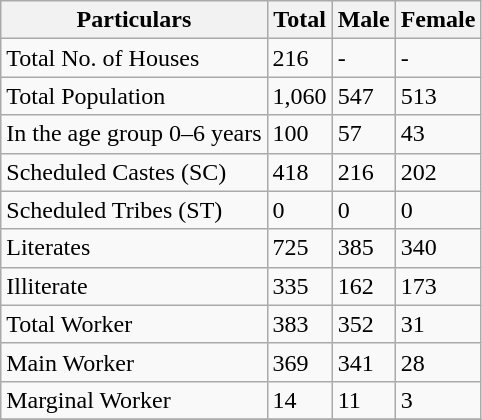<table class="wikitable sortable">
<tr>
<th>Particulars</th>
<th>Total</th>
<th>Male</th>
<th>Female</th>
</tr>
<tr>
<td>Total No. of Houses</td>
<td>216</td>
<td>-</td>
<td>-</td>
</tr>
<tr>
<td>Total Population</td>
<td>1,060</td>
<td>547</td>
<td>513</td>
</tr>
<tr>
<td>In the age group 0–6 years</td>
<td>100</td>
<td>57</td>
<td>43</td>
</tr>
<tr>
<td>Scheduled Castes (SC)</td>
<td>418</td>
<td>216</td>
<td>202</td>
</tr>
<tr>
<td>Scheduled Tribes (ST)</td>
<td>0</td>
<td>0</td>
<td>0</td>
</tr>
<tr>
<td>Literates</td>
<td>725</td>
<td>385</td>
<td>340</td>
</tr>
<tr>
<td>Illiterate</td>
<td>335</td>
<td>162</td>
<td>173</td>
</tr>
<tr>
<td>Total Worker</td>
<td>383</td>
<td>352</td>
<td>31</td>
</tr>
<tr>
<td>Main Worker</td>
<td>369</td>
<td>341</td>
<td>28</td>
</tr>
<tr>
<td>Marginal Worker</td>
<td>14</td>
<td>11</td>
<td>3</td>
</tr>
<tr>
</tr>
</table>
